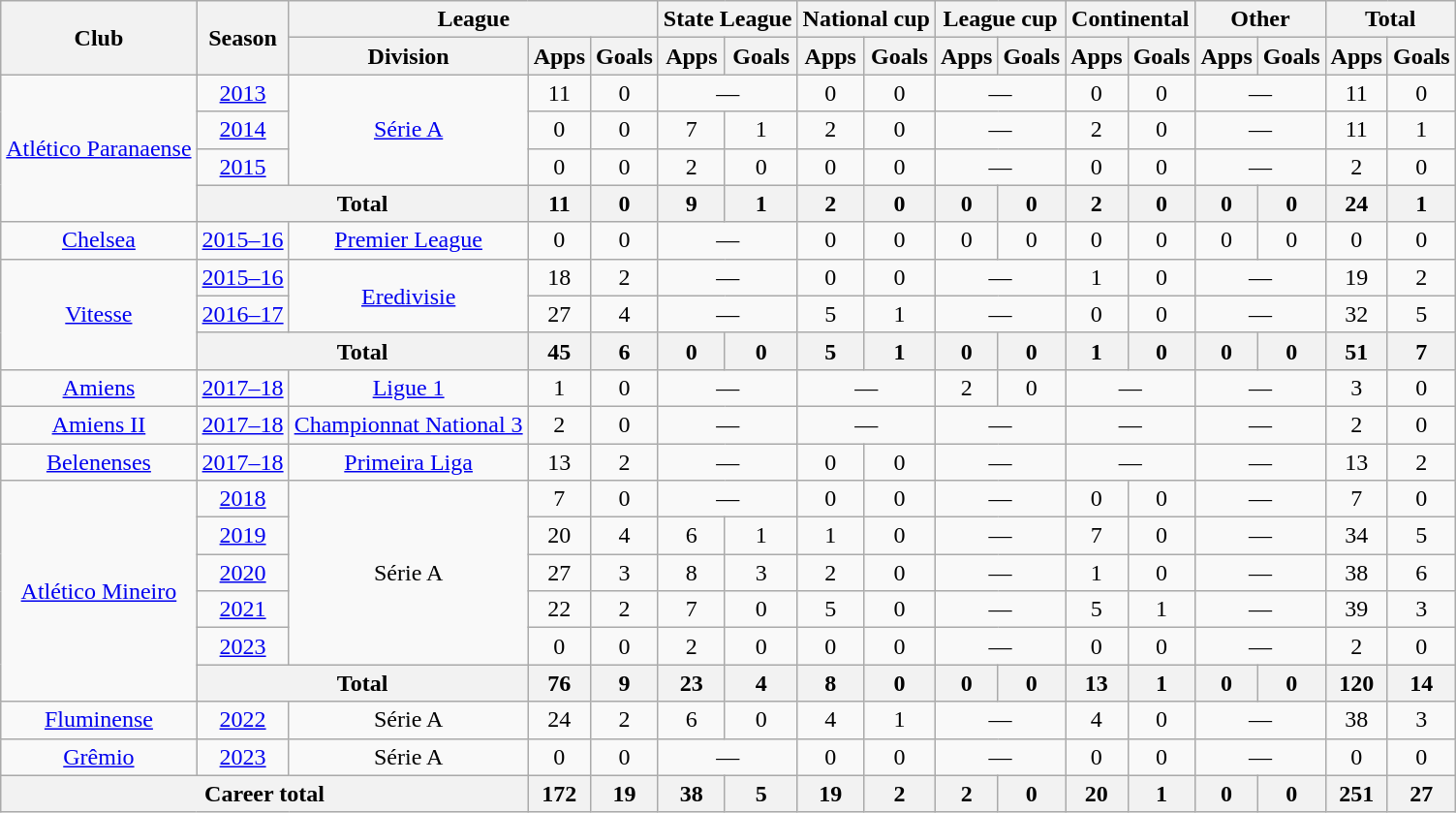<table class="wikitable" style="text-align:center">
<tr>
<th rowspan="2">Club</th>
<th rowspan="2">Season</th>
<th colspan="3">League</th>
<th colspan="2">State League</th>
<th colspan="2">National cup</th>
<th colspan="2">League cup</th>
<th colspan="2">Continental</th>
<th colspan="2">Other</th>
<th colspan="2">Total</th>
</tr>
<tr>
<th>Division</th>
<th>Apps</th>
<th>Goals</th>
<th>Apps</th>
<th>Goals</th>
<th>Apps</th>
<th>Goals</th>
<th>Apps</th>
<th>Goals</th>
<th>Apps</th>
<th>Goals</th>
<th>Apps</th>
<th>Goals</th>
<th>Apps</th>
<th>Goals</th>
</tr>
<tr>
<td rowspan="4"><a href='#'>Atlético Paranaense</a></td>
<td><a href='#'>2013</a></td>
<td rowspan="3"><a href='#'>Série A</a></td>
<td>11</td>
<td>0</td>
<td colspan="2">—</td>
<td>0</td>
<td>0</td>
<td colspan="2">—</td>
<td>0</td>
<td>0</td>
<td colspan="2">—</td>
<td>11</td>
<td>0</td>
</tr>
<tr>
<td><a href='#'>2014</a></td>
<td>0</td>
<td>0</td>
<td>7</td>
<td>1</td>
<td>2</td>
<td>0</td>
<td colspan="2">—</td>
<td>2</td>
<td>0</td>
<td colspan="2">—</td>
<td>11</td>
<td>1</td>
</tr>
<tr>
<td><a href='#'>2015</a></td>
<td>0</td>
<td>0</td>
<td>2</td>
<td>0</td>
<td>0</td>
<td>0</td>
<td colspan="2">—</td>
<td>0</td>
<td>0</td>
<td colspan="2">—</td>
<td>2</td>
<td>0</td>
</tr>
<tr>
<th colspan="2">Total</th>
<th>11</th>
<th>0</th>
<th>9</th>
<th>1</th>
<th>2</th>
<th>0</th>
<th>0</th>
<th>0</th>
<th>2</th>
<th>0</th>
<th>0</th>
<th>0</th>
<th>24</th>
<th>1</th>
</tr>
<tr>
<td><a href='#'>Chelsea</a></td>
<td><a href='#'>2015–16</a></td>
<td><a href='#'>Premier League</a></td>
<td>0</td>
<td>0</td>
<td colspan="2">—</td>
<td>0</td>
<td>0</td>
<td>0</td>
<td>0</td>
<td>0</td>
<td>0</td>
<td>0</td>
<td>0</td>
<td>0</td>
<td>0</td>
</tr>
<tr>
<td rowspan="3"><a href='#'>Vitesse</a></td>
<td><a href='#'>2015–16</a></td>
<td rowspan="2"><a href='#'>Eredivisie</a></td>
<td>18</td>
<td>2</td>
<td colspan="2">—</td>
<td>0</td>
<td>0</td>
<td colspan="2">—</td>
<td>1</td>
<td>0</td>
<td colspan="2">—</td>
<td>19</td>
<td>2</td>
</tr>
<tr>
<td><a href='#'>2016–17</a></td>
<td>27</td>
<td>4</td>
<td colspan="2">—</td>
<td>5</td>
<td>1</td>
<td colspan="2">—</td>
<td>0</td>
<td>0</td>
<td colspan="2">—</td>
<td>32</td>
<td>5</td>
</tr>
<tr>
<th colspan="2">Total</th>
<th>45</th>
<th>6</th>
<th>0</th>
<th>0</th>
<th>5</th>
<th>1</th>
<th>0</th>
<th>0</th>
<th>1</th>
<th>0</th>
<th>0</th>
<th>0</th>
<th>51</th>
<th>7</th>
</tr>
<tr>
<td><a href='#'>Amiens</a></td>
<td><a href='#'>2017–18</a></td>
<td><a href='#'>Ligue 1</a></td>
<td>1</td>
<td>0</td>
<td colspan="2">—</td>
<td colspan="2">—</td>
<td>2</td>
<td>0</td>
<td colspan="2">—</td>
<td colspan="2">—</td>
<td>3</td>
<td>0</td>
</tr>
<tr>
<td><a href='#'>Amiens II</a></td>
<td><a href='#'>2017–18</a></td>
<td><a href='#'>Championnat National 3</a></td>
<td>2</td>
<td>0</td>
<td colspan="2">—</td>
<td colspan="2">—</td>
<td colspan="2">—</td>
<td colspan="2">—</td>
<td colspan="2">—</td>
<td>2</td>
<td>0</td>
</tr>
<tr>
<td><a href='#'>Belenenses</a></td>
<td><a href='#'>2017–18</a></td>
<td><a href='#'>Primeira Liga</a></td>
<td>13</td>
<td>2</td>
<td colspan="2">—</td>
<td>0</td>
<td>0</td>
<td colspan="2">—</td>
<td colspan="2">—</td>
<td colspan="2">—</td>
<td>13</td>
<td>2</td>
</tr>
<tr>
<td rowspan="6"><a href='#'>Atlético Mineiro</a></td>
<td><a href='#'>2018</a></td>
<td rowspan="5">Série A</td>
<td>7</td>
<td>0</td>
<td colspan="2">—</td>
<td>0</td>
<td>0</td>
<td colspan="2">—</td>
<td>0</td>
<td>0</td>
<td colspan="2">—</td>
<td>7</td>
<td>0</td>
</tr>
<tr>
<td><a href='#'>2019</a></td>
<td>20</td>
<td>4</td>
<td>6</td>
<td>1</td>
<td>1</td>
<td>0</td>
<td colspan="2">—</td>
<td>7</td>
<td>0</td>
<td colspan="2">—</td>
<td>34</td>
<td>5</td>
</tr>
<tr>
<td><a href='#'>2020</a></td>
<td>27</td>
<td>3</td>
<td>8</td>
<td>3</td>
<td>2</td>
<td>0</td>
<td colspan="2">—</td>
<td>1</td>
<td>0</td>
<td colspan="2">—</td>
<td>38</td>
<td>6</td>
</tr>
<tr>
<td><a href='#'>2021</a></td>
<td>22</td>
<td>2</td>
<td>7</td>
<td>0</td>
<td>5</td>
<td>0</td>
<td colspan="2">—</td>
<td>5</td>
<td>1</td>
<td colspan="2">—</td>
<td>39</td>
<td>3</td>
</tr>
<tr>
<td><a href='#'>2023</a></td>
<td>0</td>
<td>0</td>
<td>2</td>
<td>0</td>
<td>0</td>
<td>0</td>
<td colspan="2">—</td>
<td>0</td>
<td>0</td>
<td colspan="2">—</td>
<td>2</td>
<td>0</td>
</tr>
<tr>
<th colspan="2">Total</th>
<th>76</th>
<th>9</th>
<th>23</th>
<th>4</th>
<th>8</th>
<th>0</th>
<th>0</th>
<th>0</th>
<th>13</th>
<th>1</th>
<th>0</th>
<th>0</th>
<th>120</th>
<th>14</th>
</tr>
<tr>
<td><a href='#'>Fluminense</a></td>
<td><a href='#'>2022</a></td>
<td>Série A</td>
<td>24</td>
<td>2</td>
<td>6</td>
<td>0</td>
<td>4</td>
<td>1</td>
<td colspan="2">—</td>
<td>4</td>
<td>0</td>
<td colspan="2">—</td>
<td>38</td>
<td>3</td>
</tr>
<tr>
<td><a href='#'>Grêmio</a></td>
<td><a href='#'>2023</a></td>
<td>Série A</td>
<td>0</td>
<td>0</td>
<td colspan="2">—</td>
<td>0</td>
<td>0</td>
<td colspan="2">—</td>
<td>0</td>
<td>0</td>
<td colspan="2">—</td>
<td>0</td>
<td>0</td>
</tr>
<tr>
<th colspan="3">Career total</th>
<th>172</th>
<th>19</th>
<th>38</th>
<th>5</th>
<th>19</th>
<th>2</th>
<th>2</th>
<th>0</th>
<th>20</th>
<th>1</th>
<th>0</th>
<th>0</th>
<th>251</th>
<th>27</th>
</tr>
</table>
